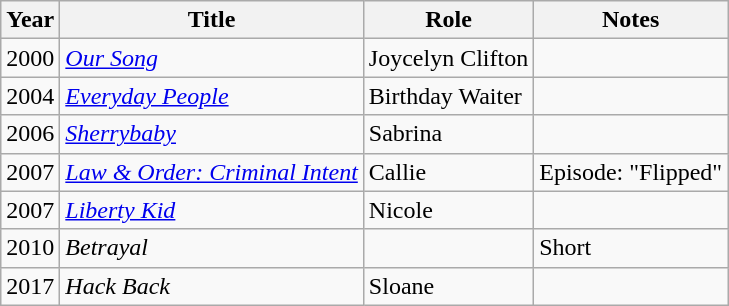<table class="wikitable sortable">
<tr>
<th>Year</th>
<th>Title</th>
<th>Role</th>
<th class="unsortable">Notes</th>
</tr>
<tr>
<td>2000</td>
<td><em><a href='#'>Our Song</a></em></td>
<td>Joycelyn Clifton</td>
<td></td>
</tr>
<tr>
<td>2004</td>
<td><em><a href='#'>Everyday People</a></em></td>
<td>Birthday Waiter</td>
<td></td>
</tr>
<tr>
<td>2006</td>
<td><em><a href='#'>Sherrybaby</a></em></td>
<td>Sabrina</td>
<td></td>
</tr>
<tr>
<td>2007</td>
<td><em><a href='#'>Law & Order: Criminal Intent</a></em></td>
<td>Callie</td>
<td>Episode: "Flipped"</td>
</tr>
<tr>
<td>2007</td>
<td><em><a href='#'>Liberty Kid</a></em></td>
<td>Nicole</td>
<td></td>
</tr>
<tr>
<td>2010</td>
<td><em>Betrayal</em></td>
<td></td>
<td>Short</td>
</tr>
<tr>
<td>2017</td>
<td><em>Hack Back</em></td>
<td>Sloane</td>
<td></td>
</tr>
</table>
